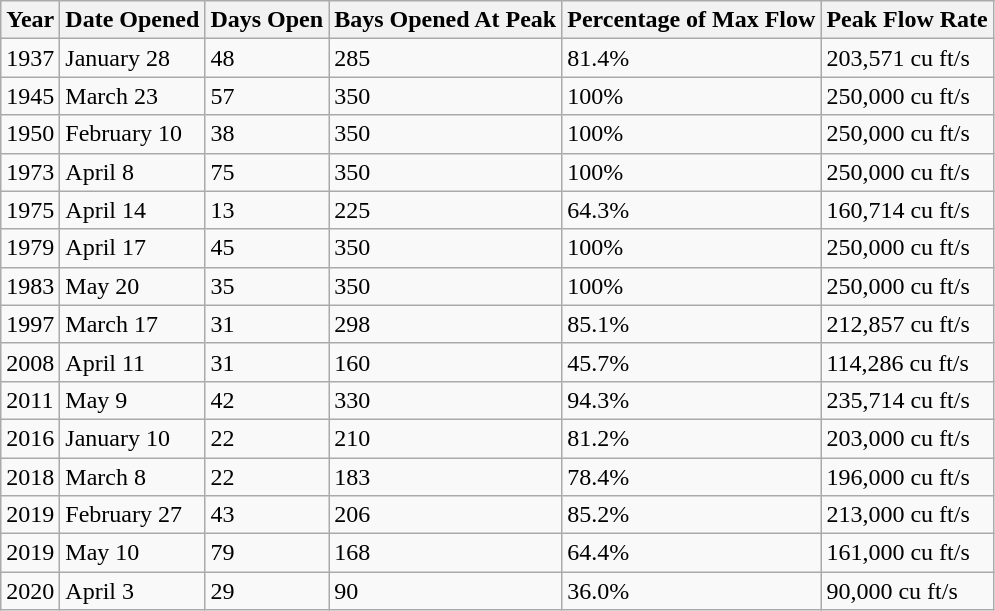<table class="wikitable">
<tr>
<th>Year</th>
<th>Date Opened</th>
<th>Days Open</th>
<th>Bays Opened At Peak</th>
<th>Percentage of Max Flow</th>
<th>Peak Flow Rate</th>
</tr>
<tr>
<td>1937</td>
<td>January 28</td>
<td>48</td>
<td>285</td>
<td>81.4%</td>
<td>203,571 cu ft/s</td>
</tr>
<tr>
<td>1945</td>
<td>March 23</td>
<td>57</td>
<td>350</td>
<td>100%</td>
<td>250,000 cu ft/s</td>
</tr>
<tr>
<td>1950</td>
<td>February 10</td>
<td>38</td>
<td>350</td>
<td>100%</td>
<td>250,000 cu ft/s</td>
</tr>
<tr>
<td>1973</td>
<td>April 8</td>
<td>75</td>
<td>350</td>
<td>100%</td>
<td>250,000 cu ft/s</td>
</tr>
<tr>
<td>1975</td>
<td>April 14</td>
<td>13</td>
<td>225</td>
<td>64.3%</td>
<td>160,714 cu ft/s</td>
</tr>
<tr>
<td>1979</td>
<td>April 17</td>
<td>45</td>
<td>350</td>
<td>100%</td>
<td>250,000 cu ft/s</td>
</tr>
<tr>
<td>1983</td>
<td>May 20</td>
<td>35</td>
<td>350</td>
<td>100%</td>
<td>250,000 cu ft/s</td>
</tr>
<tr>
<td>1997</td>
<td>March 17</td>
<td>31</td>
<td>298</td>
<td>85.1%</td>
<td>212,857 cu ft/s</td>
</tr>
<tr>
<td>2008</td>
<td>April 11</td>
<td>31</td>
<td>160</td>
<td>45.7%</td>
<td>114,286 cu ft/s</td>
</tr>
<tr>
<td>2011</td>
<td>May 9</td>
<td>42</td>
<td>330</td>
<td>94.3%</td>
<td>235,714 cu ft/s</td>
</tr>
<tr>
<td>2016</td>
<td>January 10</td>
<td>22</td>
<td>210</td>
<td>81.2%</td>
<td>203,000 cu ft/s</td>
</tr>
<tr>
<td>2018</td>
<td>March 8</td>
<td>22</td>
<td>183</td>
<td>78.4%</td>
<td>196,000 cu ft/s</td>
</tr>
<tr>
<td>2019</td>
<td>February 27</td>
<td>43</td>
<td>206</td>
<td>85.2%</td>
<td>213,000 cu ft/s</td>
</tr>
<tr>
<td>2019</td>
<td>May 10</td>
<td>79</td>
<td>168</td>
<td>64.4%</td>
<td>161,000 cu ft/s</td>
</tr>
<tr>
<td>2020</td>
<td>April 3</td>
<td>29</td>
<td>90</td>
<td>36.0%</td>
<td>90,000 cu ft/s</td>
</tr>
</table>
